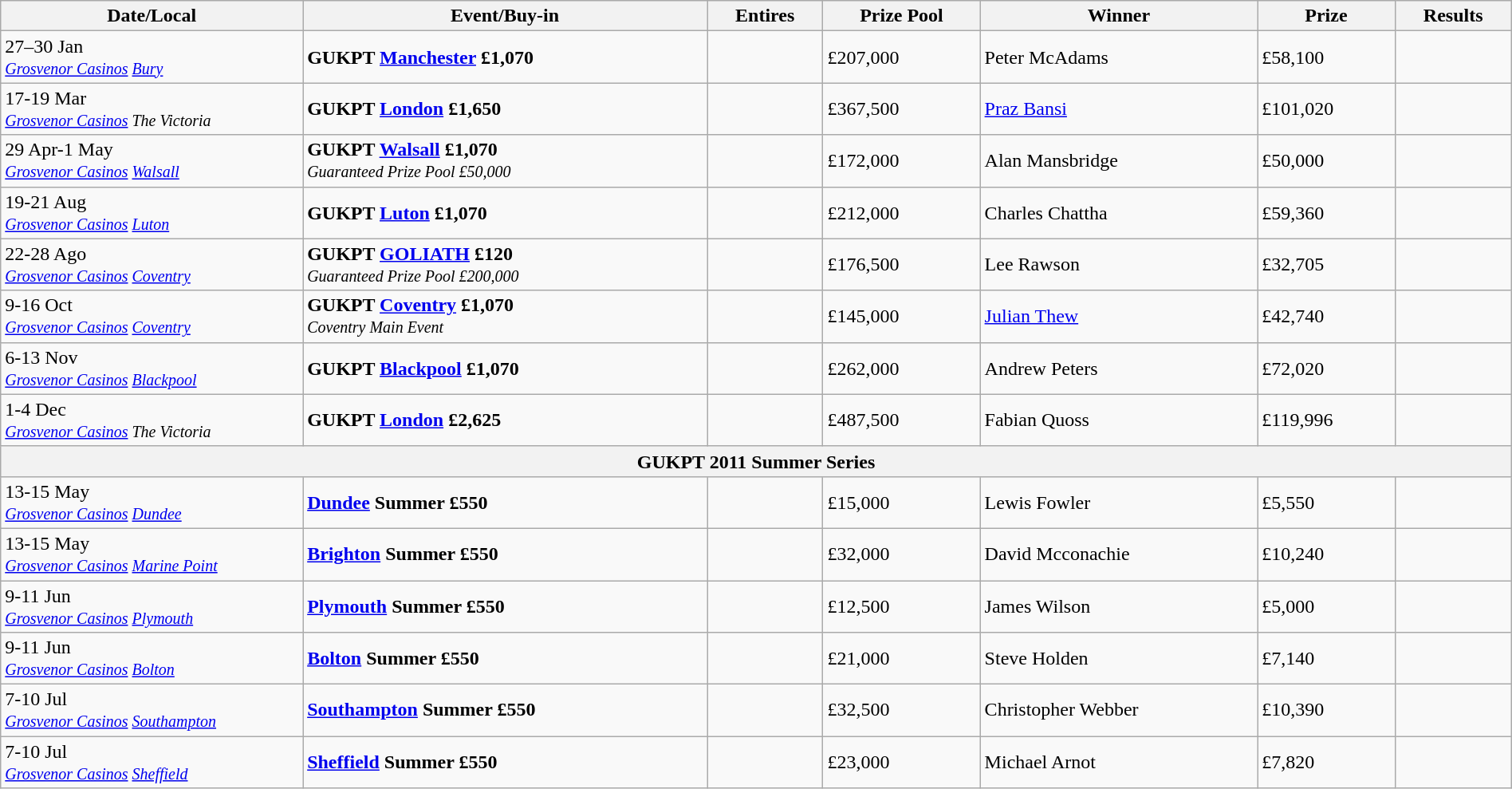<table class="wikitable" width="100%">
<tr>
<th width="20%">Date/Local</th>
<th !width="15%">Event/Buy-in</th>
<th !width="10%">Entires</th>
<th !width="10%">Prize Pool</th>
<th !width="25%">Winner</th>
<th !width="10%">Prize</th>
<th !width="10%">Results</th>
</tr>
<tr>
<td>27–30 Jan<br><small><em><a href='#'>Grosvenor Casinos</a> <a href='#'>Bury</a></em></small></td>
<td> <strong>GUKPT <a href='#'>Manchester</a> £1,070</strong></td>
<td></td>
<td>£207,000</td>
<td> Peter McAdams</td>
<td>£58,100</td>
<td></td>
</tr>
<tr>
<td>17-19 Mar<br><small><em><a href='#'>Grosvenor Casinos</a> The Victoria</em></small></td>
<td> <strong>GUKPT <a href='#'>London</a> £1,650</strong></td>
<td></td>
<td>£367,500</td>
<td> <a href='#'>Praz Bansi</a></td>
<td>£101,020</td>
<td></td>
</tr>
<tr>
<td>29 Apr-1 May<br><small><em><a href='#'>Grosvenor Casinos</a> <a href='#'>Walsall</a></em></small></td>
<td> <strong>GUKPT <a href='#'>Walsall</a> £1,070</strong><br><small><em>Guaranteed Prize Pool £50,000</em></small></td>
<td></td>
<td>£172,000</td>
<td> Alan Mansbridge</td>
<td>£50,000</td>
<td></td>
</tr>
<tr>
<td>19-21 Aug<br><small><em><a href='#'>Grosvenor Casinos</a> <a href='#'>Luton</a></em></small></td>
<td> <strong>GUKPT <a href='#'>Luton</a> £1,070</strong></td>
<td></td>
<td>£212,000</td>
<td> Charles Chattha</td>
<td>£59,360</td>
<td></td>
</tr>
<tr>
<td>22-28 Ago<br><small><em><a href='#'>Grosvenor Casinos</a> <a href='#'>Coventry</a></em></small></td>
<td> <strong>GUKPT <a href='#'>GOLIATH</a> £120</strong><br><small><em>Guaranteed Prize Pool £200,000</em></small></td>
<td></td>
<td>£176,500</td>
<td> Lee Rawson</td>
<td>£32,705</td>
<td></td>
</tr>
<tr>
<td>9-16 Oct<br><small><em><a href='#'>Grosvenor Casinos</a> <a href='#'>Coventry</a></em></small></td>
<td> <strong>GUKPT <a href='#'>Coventry</a> £1,070</strong><br><small><em>Coventry Main Event</em></small></td>
<td></td>
<td>£145,000</td>
<td> <a href='#'>Julian Thew</a></td>
<td>£42,740</td>
<td></td>
</tr>
<tr>
<td>6-13 Nov<br><small><em><a href='#'>Grosvenor Casinos</a> <a href='#'>Blackpool</a></em></small></td>
<td> <strong>GUKPT <a href='#'>Blackpool</a> £1,070</strong></td>
<td></td>
<td>£262,000</td>
<td> Andrew Peters</td>
<td>£72,020</td>
<td></td>
</tr>
<tr>
<td>1-4 Dec<br><small><em><a href='#'>Grosvenor Casinos</a> The Victoria</em></small></td>
<td> <strong>GUKPT <a href='#'>London</a> £2,625</strong></td>
<td></td>
<td>£487,500</td>
<td> Fabian Quoss</td>
<td>£119,996</td>
<td></td>
</tr>
<tr>
<th colspan="7">GUKPT 2011 Summer Series</th>
</tr>
<tr>
<td>13-15 May<br><small><em><a href='#'>Grosvenor Casinos</a> <a href='#'>Dundee</a></em></small></td>
<td> <strong><a href='#'>Dundee</a> Summer £550</strong></td>
<td></td>
<td>£15,000</td>
<td> Lewis Fowler</td>
<td>£5,550</td>
<td></td>
</tr>
<tr>
<td>13-15 May<br><small><em><a href='#'>Grosvenor Casinos</a> <a href='#'>Marine Point</a></em></small></td>
<td> <strong><a href='#'>Brighton</a> Summer £550</strong></td>
<td></td>
<td>£32,000</td>
<td> David Mcconachie</td>
<td>£10,240</td>
<td></td>
</tr>
<tr>
<td>9-11 Jun<br><small><em><a href='#'>Grosvenor Casinos</a> <a href='#'>Plymouth</a></em></small></td>
<td> <strong><a href='#'>Plymouth</a> Summer £550</strong></td>
<td></td>
<td>£12,500</td>
<td> James Wilson</td>
<td>£5,000</td>
<td></td>
</tr>
<tr>
<td>9-11 Jun<br><small><em><a href='#'>Grosvenor Casinos</a> <a href='#'>Bolton</a></em></small></td>
<td> <strong><a href='#'>Bolton</a> Summer £550</strong></td>
<td></td>
<td>£21,000</td>
<td> Steve Holden</td>
<td>£7,140</td>
<td></td>
</tr>
<tr>
<td>7-10 Jul<br><small><em><a href='#'>Grosvenor Casinos</a> <a href='#'>Southampton</a></em></small></td>
<td> <strong><a href='#'>Southampton</a> Summer £550</strong></td>
<td></td>
<td>£32,500</td>
<td> Christopher Webber</td>
<td>£10,390</td>
<td></td>
</tr>
<tr>
<td>7-10 Jul<br><small><em><a href='#'>Grosvenor Casinos</a> <a href='#'>Sheffield</a></em></small></td>
<td> <strong><a href='#'>Sheffield</a> Summer £550</strong></td>
<td></td>
<td>£23,000</td>
<td> Michael Arnot</td>
<td>£7,820</td>
<td></td>
</tr>
</table>
